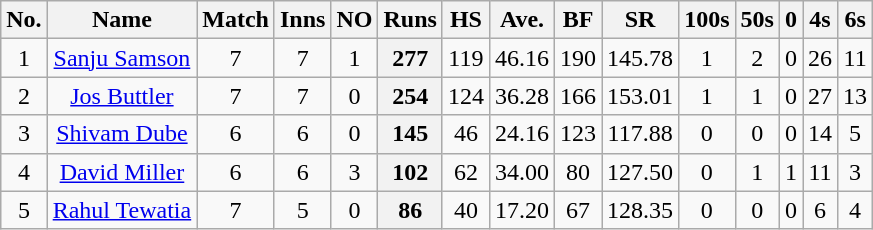<table class="wikitable sortable" style="text-align: center;">
<tr>
<th>No.</th>
<th>Name</th>
<th>Match</th>
<th>Inns</th>
<th>NO</th>
<th>Runs</th>
<th>HS</th>
<th>Ave.</th>
<th>BF</th>
<th>SR</th>
<th>100s</th>
<th>50s</th>
<th>0</th>
<th>4s</th>
<th>6s</th>
</tr>
<tr>
<td>1</td>
<td><a href='#'>Sanju Samson</a></td>
<td>7</td>
<td>7</td>
<td>1</td>
<th>277</th>
<td>119</td>
<td>46.16</td>
<td>190</td>
<td>145.78</td>
<td>1</td>
<td>2</td>
<td>0</td>
<td>26</td>
<td>11</td>
</tr>
<tr>
<td>2</td>
<td><a href='#'>Jos Buttler</a></td>
<td>7</td>
<td>7</td>
<td>0</td>
<th>254</th>
<td>124</td>
<td>36.28</td>
<td>166</td>
<td>153.01</td>
<td>1</td>
<td>1</td>
<td>0</td>
<td>27</td>
<td>13</td>
</tr>
<tr>
<td>3</td>
<td><a href='#'>Shivam Dube</a></td>
<td>6</td>
<td>6</td>
<td>0</td>
<th>145</th>
<td>46</td>
<td>24.16</td>
<td>123</td>
<td>117.88</td>
<td>0</td>
<td>0</td>
<td>0</td>
<td>14</td>
<td>5</td>
</tr>
<tr>
<td>4</td>
<td><a href='#'>David Miller</a></td>
<td>6</td>
<td>6</td>
<td>3</td>
<th>102</th>
<td>62</td>
<td>34.00</td>
<td>80</td>
<td>127.50</td>
<td>0</td>
<td>1</td>
<td>1</td>
<td>11</td>
<td>3</td>
</tr>
<tr>
<td>5</td>
<td><a href='#'>Rahul Tewatia</a></td>
<td>7</td>
<td>5</td>
<td>0</td>
<th>86</th>
<td>40</td>
<td>17.20</td>
<td>67</td>
<td>128.35</td>
<td>0</td>
<td>0</td>
<td>0</td>
<td>6</td>
<td>4</td>
</tr>
</table>
